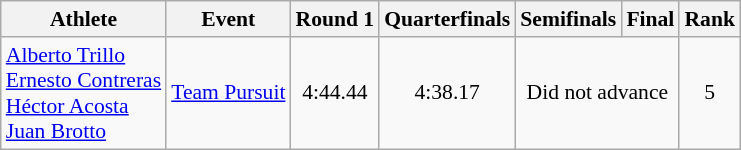<table class=wikitable style="font-size:90%">
<tr>
<th>Athlete</th>
<th>Event</th>
<th>Round 1</th>
<th>Quarterfinals</th>
<th>Semifinals</th>
<th>Final</th>
<th>Rank</th>
</tr>
<tr>
<td align=left><a href='#'>Alberto Trillo</a><br><a href='#'>Ernesto Contreras</a><br><a href='#'>Héctor Acosta</a><br><a href='#'>Juan Brotto</a></td>
<td align=left><a href='#'>Team Pursuit</a></td>
<td align=center>4:44.44</td>
<td align=center>4:38.17</td>
<td colspan=2 align=center>Did not advance</td>
<td align=center>5</td>
</tr>
</table>
